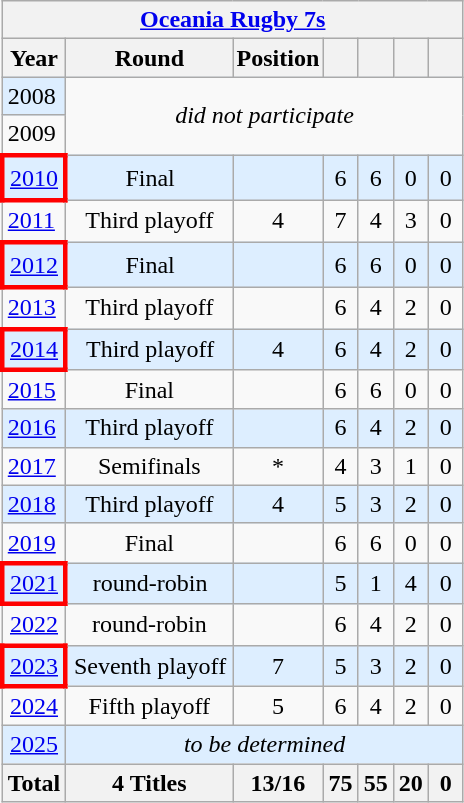<table class="wikitable" style="text-align: center;">
<tr>
<th colspan=10><a href='#'>Oceania Rugby 7s</a></th>
</tr>
<tr>
<th>Year</th>
<th style="width:6.5em;">Round</th>
<th style="padding:2px;">Position</th>
<th style="width:1em;"></th>
<th style="width:1em;"></th>
<th style="width:1em;"></th>
<th style="width:1em;"></th>
</tr>
<tr bgcolor=#def>
<td align=left> 2008</td>
<td colspan="6" rowspan=2 style="background-color:#f9f9f9;"><em>did not participate</em></td>
</tr>
<tr>
<td align=left> 2009</td>
</tr>
<tr bgcolor=#def style="line-height:133%;">
<td style="border: 3px solid red"> <a href='#'>2010</a></td>
<td>Final</td>
<td></td>
<td>6</td>
<td>6</td>
<td>0</td>
<td>0</td>
</tr>
<tr>
<td align=left> <a href='#'>2011</a></td>
<td>Third playoff</td>
<td>4</td>
<td>7</td>
<td>4</td>
<td>3</td>
<td>0</td>
</tr>
<tr bgcolor=#def style="line-height:133%;">
<td style="border: 3px solid red"> <a href='#'>2012</a></td>
<td>Final</td>
<td></td>
<td>6</td>
<td>6</td>
<td>0</td>
<td>0</td>
</tr>
<tr>
<td align=left> <a href='#'>2013</a></td>
<td>Third playoff</td>
<td></td>
<td>6</td>
<td>4</td>
<td>2</td>
<td>0</td>
</tr>
<tr bgcolor=#def>
<td style="border: 3px solid red"> <a href='#'>2014</a></td>
<td>Third playoff</td>
<td>4</td>
<td>6</td>
<td>4</td>
<td>2</td>
<td>0</td>
</tr>
<tr>
<td align=left> <a href='#'>2015</a></td>
<td>Final</td>
<td></td>
<td>6</td>
<td>6</td>
<td>0</td>
<td>0</td>
</tr>
<tr bgcolor=#def>
<td align=left> <a href='#'>2016</a></td>
<td>Third playoff</td>
<td></td>
<td>6</td>
<td>4</td>
<td>2</td>
<td>0</td>
</tr>
<tr>
<td align=left> <a href='#'>2017</a></td>
<td>Semifinals</td>
<td>*</td>
<td>4</td>
<td>3</td>
<td>1</td>
<td>0</td>
</tr>
<tr bgcolor=#def>
<td align=left> <a href='#'>2018</a></td>
<td>Third playoff</td>
<td>4</td>
<td>5</td>
<td>3</td>
<td>2</td>
<td>0</td>
</tr>
<tr>
<td align=left> <a href='#'>2019</a></td>
<td>Final</td>
<td></td>
<td>6</td>
<td>6</td>
<td>0</td>
<td>0</td>
</tr>
<tr bgcolor=#def>
<td style="border: 3px solid red"> <a href='#'>2021</a></td>
<td>round-robin</td>
<td></td>
<td>5</td>
<td>1</td>
<td>4</td>
<td>0 </td>
</tr>
<tr>
<td><a href='#'>2022</a></td>
<td>round-robin</td>
<td></td>
<td>6</td>
<td>4</td>
<td>2</td>
<td>0</td>
</tr>
<tr bgcolor=#def>
<td style="border: 3px solid red"><a href='#'>2023</a></td>
<td style="padding:0;">Seventh playoff</td>
<td>7</td>
<td>5</td>
<td>3</td>
<td>2</td>
<td>0</td>
</tr>
<tr>
<td><a href='#'>2024</a></td>
<td>Fifth playoff</td>
<td>5</td>
<td>6</td>
<td>4</td>
<td>2</td>
<td>0</td>
</tr>
<tr bgcolor=#def>
<td><a href='#'>2025</a></td>
<td colspan=6><em>to be determined</em></td>
</tr>
<tr>
<th>Total</th>
<th>4 Titles</th>
<th>13/16</th>
<th>75</th>
<th>55</th>
<th>20</th>
<th>0</th>
</tr>
</table>
